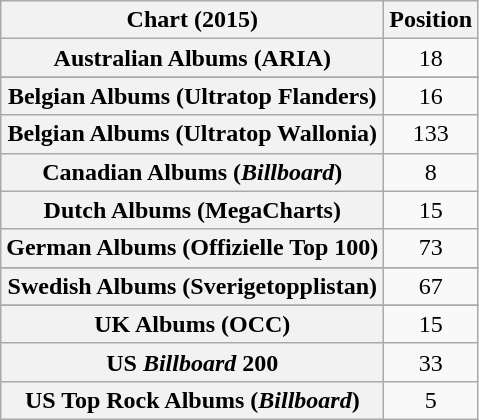<table class="wikitable sortable plainrowheaders" style="text-align:center">
<tr>
<th scope="col">Chart (2015)</th>
<th scope="col">Position</th>
</tr>
<tr>
<th scope="row">Australian Albums (ARIA)</th>
<td>18</td>
</tr>
<tr>
</tr>
<tr>
<th scope="row">Belgian Albums (Ultratop Flanders)</th>
<td>16</td>
</tr>
<tr>
<th scope="row">Belgian Albums (Ultratop Wallonia)</th>
<td>133</td>
</tr>
<tr>
<th scope="row">Canadian Albums (<em>Billboard</em>)</th>
<td>8</td>
</tr>
<tr>
<th scope="row">Dutch Albums (MegaCharts)</th>
<td>15</td>
</tr>
<tr>
<th scope="row">German Albums (Offizielle Top 100)</th>
<td>73</td>
</tr>
<tr>
</tr>
<tr>
<th scope="row">Swedish Albums (Sverigetopplistan)</th>
<td>67</td>
</tr>
<tr>
</tr>
<tr>
<th scope="row">UK Albums (OCC)</th>
<td>15</td>
</tr>
<tr>
<th scope="row">US <em>Billboard</em> 200</th>
<td>33</td>
</tr>
<tr>
<th scope="row">US Top Rock Albums (<em>Billboard</em>)</th>
<td>5</td>
</tr>
</table>
